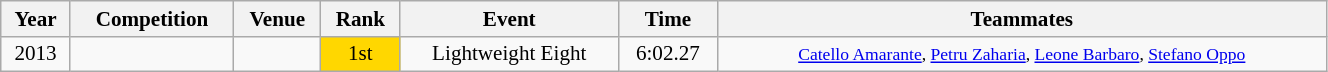<table class="wikitable" width=70% style="font-size:88%; text-align:center;">
<tr>
<th>Year</th>
<th>Competition</th>
<th>Venue</th>
<th>Rank</th>
<th>Event</th>
<th>Time</th>
<th>Teammates</th>
</tr>
<tr>
<td>2013</td>
<td align=left></td>
<td align=left></td>
<td bgcolor=gold>1st</td>
<td>Lightweight Eight</td>
<td>6:02.27</td>
<td><small><a href='#'>Catello Amarante</a>, <a href='#'>Petru Zaharia</a>, <a href='#'>Leone Barbaro</a>, <a href='#'>Stefano Oppo</a><br></small></td>
</tr>
</table>
